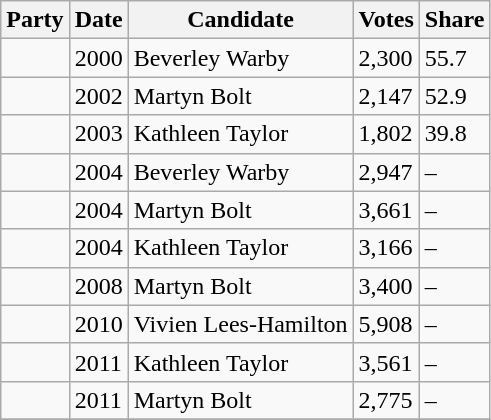<table class="wikitable">
<tr>
<th>Party</th>
<th>Date</th>
<th>Candidate</th>
<th>Votes</th>
<th>Share</th>
</tr>
<tr>
<td></td>
<td>2000</td>
<td>Beverley Warby</td>
<td>2,300</td>
<td>55.7</td>
</tr>
<tr>
<td></td>
<td>2002</td>
<td>Martyn Bolt</td>
<td>2,147</td>
<td>52.9</td>
</tr>
<tr>
<td></td>
<td>2003</td>
<td>Kathleen Taylor</td>
<td>1,802</td>
<td>39.8</td>
</tr>
<tr>
<td></td>
<td>2004</td>
<td>Beverley Warby</td>
<td>2,947</td>
<td>–</td>
</tr>
<tr>
<td></td>
<td>2004</td>
<td>Martyn Bolt</td>
<td>3,661</td>
<td>–</td>
</tr>
<tr>
<td></td>
<td>2004</td>
<td>Kathleen Taylor</td>
<td>3,166</td>
<td>–</td>
</tr>
<tr>
<td></td>
<td>2008</td>
<td>Martyn Bolt</td>
<td>3,400</td>
<td>–</td>
</tr>
<tr>
<td></td>
<td>2010</td>
<td>Vivien Lees-Hamilton</td>
<td>5,908</td>
<td>–</td>
</tr>
<tr>
<td></td>
<td>2011</td>
<td>Kathleen Taylor</td>
<td>3,561</td>
<td>–</td>
</tr>
<tr>
<td></td>
<td>2011</td>
<td>Martyn Bolt</td>
<td>2,775</td>
<td>–</td>
</tr>
<tr>
</tr>
</table>
